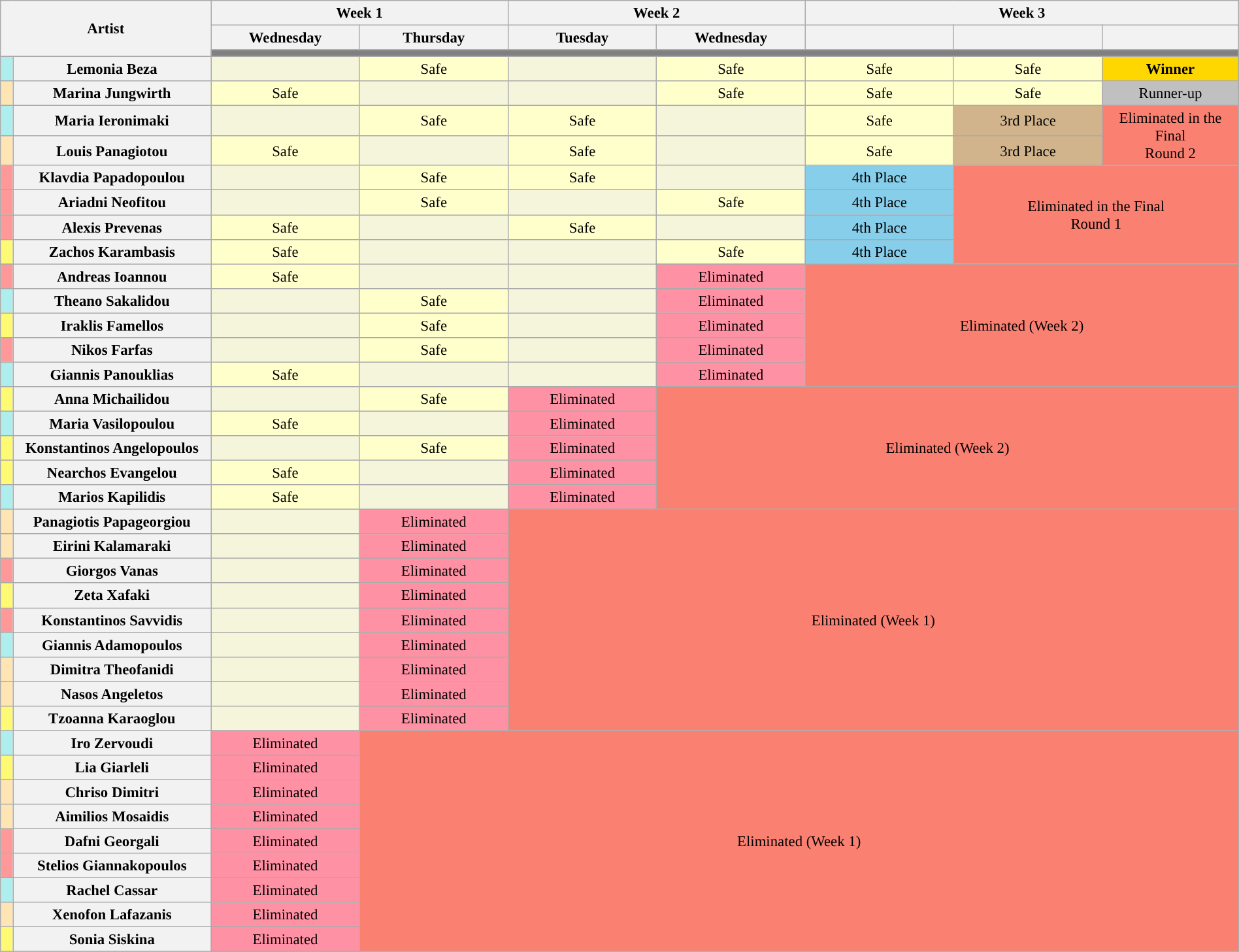<table class="wikitable"  style="font-size:95%; text-align:center; width:100%;">
<tr>
<th rowspan="3" colspan="2" width="17%;">Artist</th>
<th style="width:14%" colspan="2" scope="col">Week 1</th>
<th style="width:14%" colspan="2" scope="col">Week 2</th>
<th style="width:14%" colspan="3" scope="col">Week 3</th>
</tr>
<tr>
<th width="12%;">Wednesday</th>
<th width="12%;">Thursday</th>
<th width="12%;">Tuesday</th>
<th width="12%;">Wednesday</th>
<th width="12%;"></th>
<th width="12%;"></th>
<th width="12%;"></th>
</tr>
<tr>
<th colspan="9" style="background:grey;"></th>
</tr>
<tr>
<td style="background:#afeeee;"></td>
<th width="16%">Lemonia Beza</th>
<td style="background:#F5F5DC;"></td>
<td style="background:#FFFFCC;">Safe</td>
<td style="background:#F5F5DC;"></td>
<td style="background:#FFFFCC;">Safe</td>
<td style="background:#FFFFCC;">Safe</td>
<td style="background:#FFFFCC;">Safe</td>
<td style="background:gold;"><strong>Winner</strong></td>
</tr>
<tr>
<td style="background:#ffe5b4;"></td>
<th width="16%">Marina Jungwirth</th>
<td style="background:#FFFFCC;">Safe</td>
<td style="background:#F5F5DC;"></td>
<td style="background:#F5F5DC;"></td>
<td style="background:#FFFFCC;">Safe</td>
<td style="background:#FFFFCC;">Safe</td>
<td style="background:#FFFFCC;">Safe</td>
<td style="background:silver;">Runner-up</td>
</tr>
<tr>
<td style="background:#afeeee;"></td>
<th width="16%">Maria Ieronimaki</th>
<td style="background:#F5F5DC;"></td>
<td style="background:#FFFFCC;">Safe</td>
<td style="background:#FFFFCC;">Safe</td>
<td style="background:#F5F5DC;"></td>
<td style="background:#FFFFCC;">Safe</td>
<td style="background:tan;">3rd Place</td>
<td rowspan="2" style="background:#FA8072;">Eliminated in the Final<br> Round 2</td>
</tr>
<tr>
<td style="background:#ffe5b4;"></td>
<th width="16%">Louis Panagiotou</th>
<td style="background:#FFFFCC;">Safe</td>
<td style="background:#F5F5DC;"></td>
<td style="background:#FFFFCC;">Safe</td>
<td style="background:#F5F5DC;"></td>
<td style="background:#FFFFCC;">Safe</td>
<td style="background:tan;">3rd Place</td>
</tr>
<tr>
<td style="background:#ff9999;"></td>
<th width="16%">Klavdia Papadopoulou</th>
<td style="background:#F5F5DC;"></td>
<td style="background:#FFFFCC;">Safe</td>
<td style="background:#FFFFCC;">Safe</td>
<td style="background:#F5F5DC;"></td>
<td style="background:skyblue;">4th Place</td>
<td rowspan="4" colspan="2" style="background:#FA8072;">Eliminated in the Final<br> Round 1</td>
</tr>
<tr>
<td style="background:#ff9999;"></td>
<th width="16%">Ariadni Neofitou</th>
<td style="background:#F5F5DC;"></td>
<td style="background:#FFFFCC;">Safe</td>
<td style="background:#F5F5DC;"></td>
<td style="background:#FFFFCC;">Safe</td>
<td style="background:skyblue;">4th Place</td>
</tr>
<tr>
<td style="background:#ff9999;"></td>
<th width="16%">Alexis Prevenas</th>
<td style="background:#FFFFCC;">Safe</td>
<td style="background:#F5F5DC;"></td>
<td style="background:#FFFFCC;">Safe</td>
<td style="background:#F5F5DC;"></td>
<td style="background:skyblue;">4th Place</td>
</tr>
<tr>
<td style="background:#fffa73;"></td>
<th width="16%">Zachos Karambasis</th>
<td style="background:#FFFFCC;">Safe</td>
<td style="background:#F5F5DC;"></td>
<td style="background:#F5F5DC;"></td>
<td style="background:#FFFFCC;">Safe</td>
<td style="background:skyblue;">4th Place</td>
</tr>
<tr>
<td style="background:#ff9999;"></td>
<th width="16%">Andreas Ioannou</th>
<td style="background:#FFFFCC;">Safe</td>
<td style="background:#F5F5DC;"></td>
<td style="background:#F5F5DC;"></td>
<td style="background:#FF91A4;">Eliminated</td>
<td rowspan="5" colspan="3" style="background:#FA8072;">Eliminated (Week 2)</td>
</tr>
<tr>
<td style="background:#afeeee;"></td>
<th width="16%">Theano Sakalidou</th>
<td style="background:#F5F5DC;"></td>
<td style="background:#FFFFCC;">Safe</td>
<td style="background:#F5F5DC;"></td>
<td style="background:#FF91A4;">Eliminated</td>
</tr>
<tr>
<td style="background:#fffa73;"></td>
<th width="16%">Iraklis Famellos</th>
<td style="background:#F5F5DC;"></td>
<td style="background:#FFFFCC;">Safe</td>
<td style="background:#F5F5DC;"></td>
<td style="background:#FF91A4;">Eliminated</td>
</tr>
<tr>
<td style="background:#ff9999;"></td>
<th width="16%">Nikos Farfas</th>
<td style="background:#F5F5DC;"></td>
<td style="background:#FFFFCC;">Safe</td>
<td style="background:#F5F5DC;"></td>
<td style="background:#FF91A4;">Eliminated</td>
</tr>
<tr>
<td style="background:#afeeee;"></td>
<th width="16%">Giannis Panouklias</th>
<td style="background:#FFFFCC;">Safe</td>
<td style="background:#F5F5DC;"></td>
<td style="background:#F5F5DC;"></td>
<td style="background:#FF91A4;">Eliminated</td>
</tr>
<tr>
<td style="background:#fffa73;"></td>
<th width="16%">Anna Michailidou</th>
<td style="background:#F5F5DC;"></td>
<td style="background:#FFFFCC;">Safe</td>
<td style="background:#FF91A4;">Eliminated</td>
<td rowspan="5" colspan="4" style="background:#FA8072;">Eliminated (Week 2)</td>
</tr>
<tr>
<td style="background:#afeeee;"></td>
<th width="16%">Maria Vasilopoulou</th>
<td style="background:#FFFFCC;">Safe</td>
<td style="background:#F5F5DC;"></td>
<td style="background:#FF91A4;">Eliminated</td>
</tr>
<tr>
<td style="background:#fffa73;"></td>
<th width="16%">Konstantinos Angelopoulos</th>
<td style="background:#F5F5DC;"></td>
<td style="background:#FFFFCC;">Safe</td>
<td style="background:#FF91A4;">Eliminated</td>
</tr>
<tr>
<td style="background:#fffa73;"></td>
<th width="16%">Nearchos Evangelou</th>
<td style="background:#FFFFCC;">Safe</td>
<td style="background:#F5F5DC;"></td>
<td style="background:#FF91A4;">Eliminated</td>
</tr>
<tr>
<td style="background:#afeeee;"></td>
<th width="16%">Marios Kapilidis</th>
<td style="background:#FFFFCC;">Safe</td>
<td style="background:#F5F5DC;"></td>
<td style="background:#FF91A4;">Eliminated</td>
</tr>
<tr>
<td style="background:#ffe5b4;"></td>
<th width="16%">Panagiotis Papageorgiou</th>
<td style="background:#F5F5DC;"></td>
<td style="background:#FF91A4;">Eliminated</td>
<td rowspan="9" colspan="5" style="background:#FA8072;">Eliminated (Week 1)</td>
</tr>
<tr>
<td style="background:#ffe5b4;"></td>
<th width="16%">Eirini Kalamaraki</th>
<td style="background:#F5F5DC;"></td>
<td style="background:#FF91A4;">Eliminated</td>
</tr>
<tr>
<td style="background:#ff9999;"></td>
<th width="16%">Giorgos Vanas</th>
<td style="background:#F5F5DC;"></td>
<td style="background:#FF91A4;">Eliminated</td>
</tr>
<tr>
<td style="background:#fffa73;"></td>
<th width="16%">Zeta Xafaki</th>
<td style="background:#F5F5DC;"></td>
<td style="background:#FF91A4;">Eliminated</td>
</tr>
<tr>
<td style="background:#ff9999;"></td>
<th width="16%">Konstantinos Savvidis</th>
<td style="background:#F5F5DC;"></td>
<td style="background:#FF91A4;">Eliminated</td>
</tr>
<tr>
<td style="background:#afeeee;"></td>
<th width="16%">Giannis Adamopoulos</th>
<td style="background:#F5F5DC;"></td>
<td style="background:#FF91A4;">Eliminated</td>
</tr>
<tr>
<td style="background:#ffe5b4;"></td>
<th width="16%">Dimitra Theofanidi</th>
<td style="background:#F5F5DC;"></td>
<td style="background:#FF91A4;">Eliminated</td>
</tr>
<tr>
<td style="background:#ffe5b4;"></td>
<th width="16%">Nasos Angeletos</th>
<td style="background:#F5F5DC;"></td>
<td style="background:#FF91A4;">Eliminated</td>
</tr>
<tr>
<td style="background:#fffa73;"></td>
<th width="16%">Tzoanna Karaoglou</th>
<td style="background:#F5F5DC;"></td>
<td style="background:#FF91A4;">Eliminated</td>
</tr>
<tr>
<td style="background:#afeeee;"></td>
<th width="16%">Iro Zervoudi</th>
<td style="background:#FF91A4;">Eliminated</td>
<td rowspan="9" colspan="6" style="background:#FA8072;">Eliminated (Week 1)</td>
</tr>
<tr>
<td style="background:#fffa73;"></td>
<th width="16%">Lia Giarleli</th>
<td style="background:#FF91A4;">Eliminated</td>
</tr>
<tr>
<td style="background:#ffe5b4;"></td>
<th width="16%">Chriso Dimitri</th>
<td style="background:#FF91A4;">Eliminated</td>
</tr>
<tr>
<td style="background:#ffe5b4;"></td>
<th width="16%">Aimilios Mosaidis</th>
<td style="background:#FF91A4;">Eliminated</td>
</tr>
<tr>
<td style="background:#ff9999;"></td>
<th width="16%">Dafni Georgali</th>
<td style="background:#FF91A4;">Eliminated</td>
</tr>
<tr>
<td style="background:#ff9999;"></td>
<th width="16%">Stelios Giannakopoulos</th>
<td style="background:#FF91A4;">Eliminated</td>
</tr>
<tr>
<td style="background:#afeeee;"></td>
<th width="16%">Rachel Cassar</th>
<td style="background:#FF91A4;">Eliminated</td>
</tr>
<tr>
<td style="background:#ffe5b4;"></td>
<th width="16%">Xenofon Lafazanis</th>
<td style="background:#FF91A4;">Eliminated</td>
</tr>
<tr>
<td style="background:#fffa73;"></td>
<th width="16%">Sonia Siskina</th>
<td style="background:#FF91A4;">Eliminated</td>
</tr>
<tr>
</tr>
</table>
